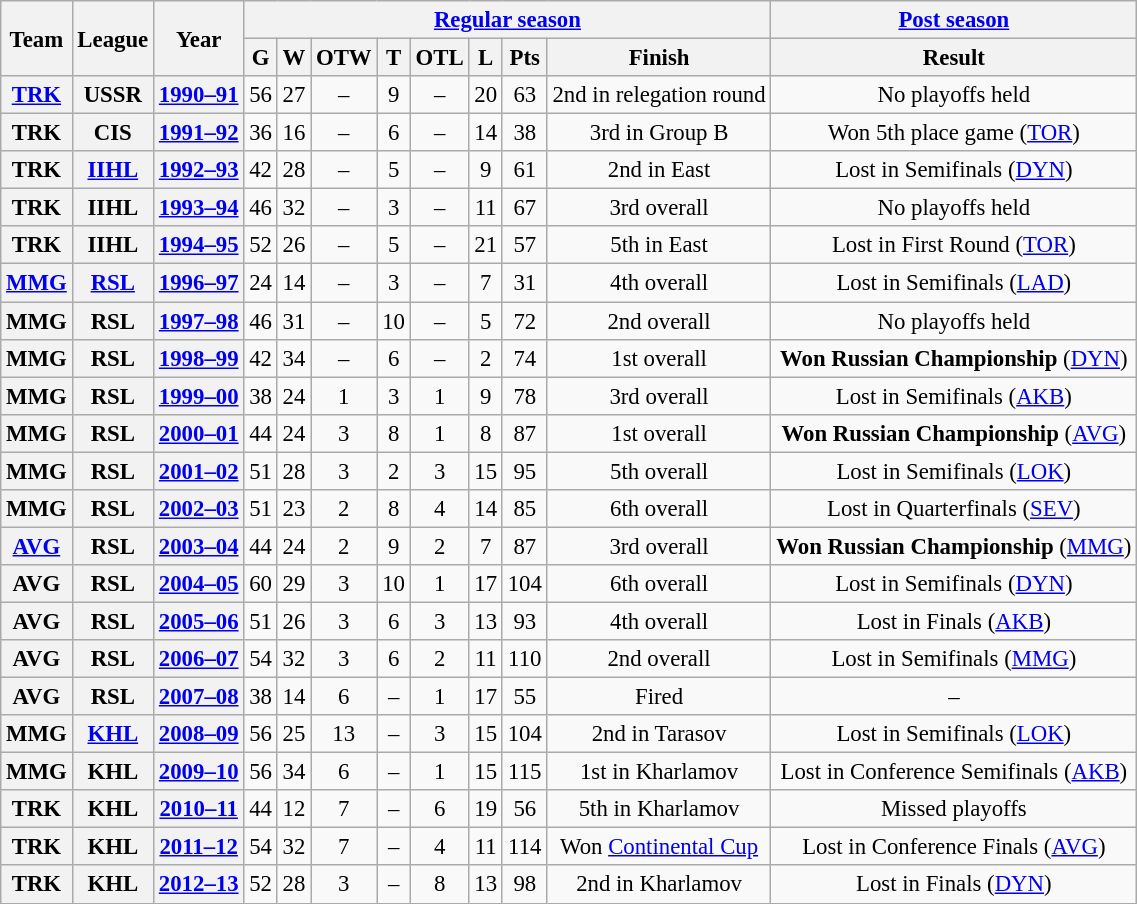<table class="wikitable" style="font-size: 95%; text-align:center;">
<tr>
<th rowspan="2">Team</th>
<th rowspan="2">League</th>
<th rowspan="2">Year</th>
<th colspan="8"><a href='#'>Regular season</a></th>
<th colspan="1"><a href='#'>Post season</a></th>
</tr>
<tr>
<th>G</th>
<th>W</th>
<th>OTW</th>
<th>T</th>
<th>OTL</th>
<th>L</th>
<th>Pts</th>
<th>Finish</th>
<th>Result</th>
</tr>
<tr>
<th><a href='#'>TRK</a></th>
<th>USSR</th>
<th><a href='#'>1990–91</a></th>
<td>56</td>
<td>27</td>
<td>–</td>
<td>9</td>
<td>–</td>
<td>20</td>
<td>63</td>
<td>2nd in relegation round</td>
<td>No playoffs held</td>
</tr>
<tr>
<th>TRK</th>
<th>CIS</th>
<th><a href='#'>1991–92</a></th>
<td>36</td>
<td>16</td>
<td>–</td>
<td>6</td>
<td>–</td>
<td>14</td>
<td>38</td>
<td>3rd in Group B</td>
<td>Won 5th place game (<a href='#'>TOR</a>)</td>
</tr>
<tr>
<th>TRK</th>
<th><a href='#'>IIHL</a></th>
<th><a href='#'>1992–93</a></th>
<td>42</td>
<td>28</td>
<td>–</td>
<td>5</td>
<td>–</td>
<td>9</td>
<td>61</td>
<td>2nd in East</td>
<td>Lost in Semifinals (<a href='#'>DYN</a>)</td>
</tr>
<tr>
<th>TRK</th>
<th>IIHL</th>
<th><a href='#'>1993–94</a></th>
<td>46</td>
<td>32</td>
<td>–</td>
<td>3</td>
<td>–</td>
<td>11</td>
<td>67</td>
<td>3rd overall</td>
<td>No playoffs held</td>
</tr>
<tr>
<th>TRK</th>
<th>IIHL</th>
<th><a href='#'>1994–95</a></th>
<td>52</td>
<td>26</td>
<td>–</td>
<td>5</td>
<td>–</td>
<td>21</td>
<td>57</td>
<td>5th in East</td>
<td>Lost in First Round (<a href='#'>TOR</a>)</td>
</tr>
<tr>
<th><a href='#'>MMG</a></th>
<th><a href='#'>RSL</a></th>
<th><a href='#'>1996–97</a></th>
<td>24</td>
<td>14</td>
<td>–</td>
<td>3</td>
<td>–</td>
<td>7</td>
<td>31</td>
<td>4th overall</td>
<td>Lost in Semifinals (<a href='#'>LAD</a>)</td>
</tr>
<tr>
<th>MMG</th>
<th>RSL</th>
<th><a href='#'>1997–98</a></th>
<td>46</td>
<td>31</td>
<td>–</td>
<td>10</td>
<td>–</td>
<td>5</td>
<td>72</td>
<td>2nd overall</td>
<td>No playoffs held</td>
</tr>
<tr>
<th>MMG</th>
<th>RSL</th>
<th><a href='#'>1998–99</a></th>
<td>42</td>
<td>34</td>
<td>–</td>
<td>6</td>
<td>–</td>
<td>2</td>
<td>74</td>
<td>1st overall</td>
<td><strong>Won Russian Championship</strong> (<a href='#'>DYN</a>)</td>
</tr>
<tr>
<th>MMG</th>
<th>RSL</th>
<th><a href='#'>1999–00</a></th>
<td>38</td>
<td>24</td>
<td>1</td>
<td>3</td>
<td>1</td>
<td>9</td>
<td>78</td>
<td>3rd overall</td>
<td>Lost in Semifinals (<a href='#'>AKB</a>)</td>
</tr>
<tr>
<th>MMG</th>
<th>RSL</th>
<th><a href='#'>2000–01</a></th>
<td>44</td>
<td>24</td>
<td>3</td>
<td>8</td>
<td>1</td>
<td>8</td>
<td>87</td>
<td>1st overall</td>
<td><strong>Won Russian Championship</strong> (<a href='#'>AVG</a>)</td>
</tr>
<tr>
<th>MMG</th>
<th>RSL</th>
<th><a href='#'>2001–02</a></th>
<td>51</td>
<td>28</td>
<td>3</td>
<td>2</td>
<td>3</td>
<td>15</td>
<td>95</td>
<td>5th overall</td>
<td>Lost in Semifinals (<a href='#'>LOK</a>)</td>
</tr>
<tr>
<th>MMG</th>
<th>RSL</th>
<th><a href='#'>2002–03</a></th>
<td>51</td>
<td>23</td>
<td>2</td>
<td>8</td>
<td>4</td>
<td>14</td>
<td>85</td>
<td>6th overall</td>
<td>Lost in Quarterfinals (<a href='#'>SEV</a>)</td>
</tr>
<tr>
<th><a href='#'>AVG</a></th>
<th>RSL</th>
<th><a href='#'>2003–04</a></th>
<td>44</td>
<td>24</td>
<td>2</td>
<td>9</td>
<td>2</td>
<td>7</td>
<td>87</td>
<td>3rd overall</td>
<td><strong>Won Russian Championship</strong> (<a href='#'>MMG</a>)</td>
</tr>
<tr>
<th>AVG</th>
<th>RSL</th>
<th><a href='#'>2004–05</a></th>
<td>60</td>
<td>29</td>
<td>3</td>
<td>10</td>
<td>1</td>
<td>17</td>
<td>104</td>
<td>6th overall</td>
<td>Lost in Semifinals (<a href='#'>DYN</a>)</td>
</tr>
<tr>
<th>AVG</th>
<th>RSL</th>
<th><a href='#'>2005–06</a></th>
<td>51</td>
<td>26</td>
<td>3</td>
<td>6</td>
<td>3</td>
<td>13</td>
<td>93</td>
<td>4th overall</td>
<td>Lost in Finals (<a href='#'>AKB</a>)</td>
</tr>
<tr>
<th>AVG</th>
<th>RSL</th>
<th><a href='#'>2006–07</a></th>
<td>54</td>
<td>32</td>
<td>3</td>
<td>6</td>
<td>2</td>
<td>11</td>
<td>110</td>
<td>2nd overall</td>
<td>Lost in Semifinals (<a href='#'>MMG</a>)</td>
</tr>
<tr>
<th>AVG</th>
<th>RSL</th>
<th><a href='#'>2007–08</a></th>
<td>38</td>
<td>14</td>
<td>6</td>
<td>–</td>
<td>1</td>
<td>17</td>
<td>55</td>
<td>Fired</td>
<td>–</td>
</tr>
<tr>
<th>MMG</th>
<th><a href='#'>KHL</a></th>
<th><a href='#'>2008–09</a></th>
<td>56</td>
<td>25</td>
<td>13</td>
<td>–</td>
<td>3</td>
<td>15</td>
<td>104</td>
<td>2nd in Tarasov</td>
<td>Lost in Semifinals (<a href='#'>LOK</a>)</td>
</tr>
<tr>
<th>MMG</th>
<th>KHL</th>
<th><a href='#'>2009–10</a></th>
<td>56</td>
<td>34</td>
<td>6</td>
<td>–</td>
<td>1</td>
<td>15</td>
<td>115</td>
<td>1st in Kharlamov</td>
<td>Lost in Conference Semifinals (<a href='#'>AKB</a>)</td>
</tr>
<tr>
<th>TRK</th>
<th>KHL</th>
<th><a href='#'>2010–11</a></th>
<td>44</td>
<td>12</td>
<td>7</td>
<td>–</td>
<td>6</td>
<td>19</td>
<td>56</td>
<td>5th in Kharlamov</td>
<td>Missed playoffs</td>
</tr>
<tr>
<th>TRK</th>
<th>KHL</th>
<th><a href='#'>2011–12</a></th>
<td>54</td>
<td>32</td>
<td>7</td>
<td>–</td>
<td>4</td>
<td>11</td>
<td>114</td>
<td>Won <a href='#'>Continental Cup</a></td>
<td>Lost in Conference Finals (<a href='#'>AVG</a>)</td>
</tr>
<tr>
<th>TRK</th>
<th>KHL</th>
<th><a href='#'>2012–13</a></th>
<td>52</td>
<td>28</td>
<td>3</td>
<td>–</td>
<td>8</td>
<td>13</td>
<td>98</td>
<td>2nd in Kharlamov</td>
<td>Lost in Finals (<a href='#'>DYN</a>)</td>
</tr>
</table>
